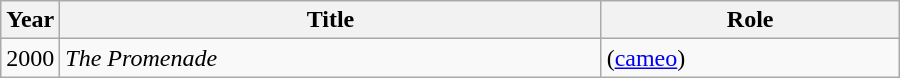<table class="wikitable" style="width:600px">
<tr>
<th width=10>Year</th>
<th>Title</th>
<th>Role</th>
</tr>
<tr>
<td>2000</td>
<td><em> The Promenade</em></td>
<td>(<a href='#'>cameo</a>)</td>
</tr>
</table>
